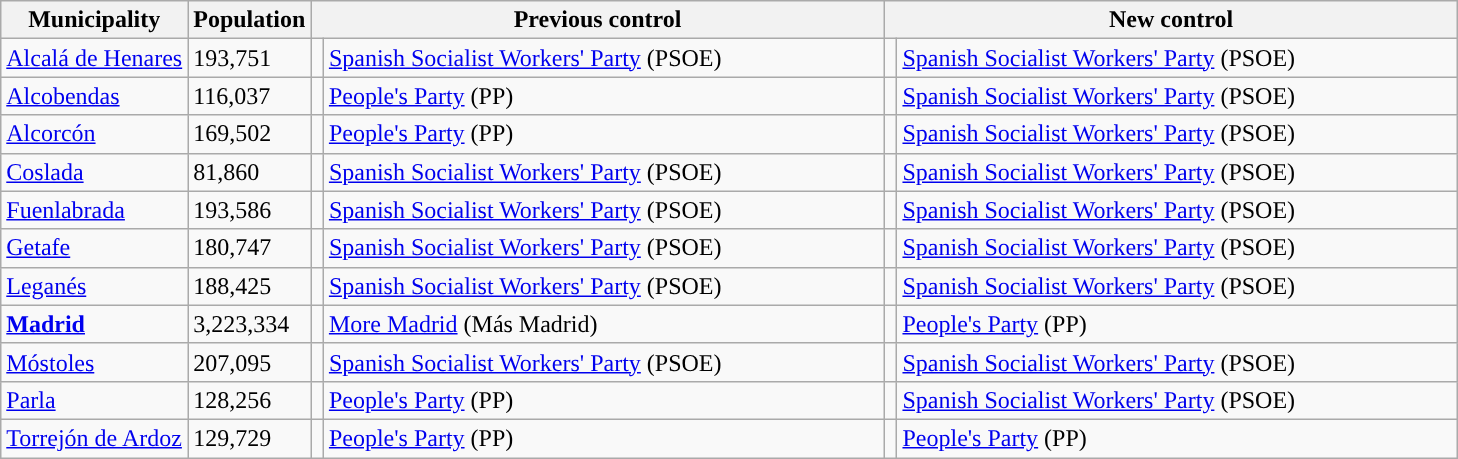<table class="wikitable sortable">
<tr>
<th>Municipality</th>
<th>Population</th>
<th colspan="2" style="width:375px;">Previous control</th>
<th colspan="2" style="width:375px;">New control</th>
</tr>
<tr>
<td><a href='#'>Alcalá de Henares</a></td>
<td>193,751</td>
<td width="1" style="color:inherit;background:"></td>
<td><a href='#'>Spanish Socialist Workers' Party</a> (PSOE)</td>
<td width="1" style="color:inherit;background:"></td>
<td><a href='#'>Spanish Socialist Workers' Party</a> (PSOE)</td>
</tr>
<tr>
<td><a href='#'>Alcobendas</a></td>
<td>116,037</td>
<td style="color:inherit;background:"></td>
<td><a href='#'>People's Party</a> (PP)</td>
<td style="color:inherit;background:"></td>
<td><a href='#'>Spanish Socialist Workers' Party</a> (PSOE)</td>
</tr>
<tr>
<td><a href='#'>Alcorcón</a></td>
<td>169,502</td>
<td style="color:inherit;background:"></td>
<td><a href='#'>People's Party</a> (PP)</td>
<td style="color:inherit;background:"></td>
<td><a href='#'>Spanish Socialist Workers' Party</a> (PSOE)</td>
</tr>
<tr>
<td><a href='#'>Coslada</a></td>
<td>81,860</td>
<td style="color:inherit;background:"></td>
<td><a href='#'>Spanish Socialist Workers' Party</a> (PSOE)</td>
<td style="color:inherit;background:"></td>
<td><a href='#'>Spanish Socialist Workers' Party</a> (PSOE)</td>
</tr>
<tr>
<td><a href='#'>Fuenlabrada</a></td>
<td>193,586</td>
<td style="color:inherit;background:"></td>
<td><a href='#'>Spanish Socialist Workers' Party</a> (PSOE)</td>
<td style="color:inherit;background:"></td>
<td><a href='#'>Spanish Socialist Workers' Party</a> (PSOE)</td>
</tr>
<tr>
<td><a href='#'>Getafe</a></td>
<td>180,747</td>
<td style="color:inherit;background:"></td>
<td><a href='#'>Spanish Socialist Workers' Party</a> (PSOE)</td>
<td style="color:inherit;background:"></td>
<td><a href='#'>Spanish Socialist Workers' Party</a> (PSOE)</td>
</tr>
<tr>
<td><a href='#'>Leganés</a></td>
<td>188,425</td>
<td style="color:inherit;background:"></td>
<td><a href='#'>Spanish Socialist Workers' Party</a> (PSOE)</td>
<td style="color:inherit;background:"></td>
<td><a href='#'>Spanish Socialist Workers' Party</a> (PSOE)</td>
</tr>
<tr>
<td><strong><a href='#'>Madrid</a></strong></td>
<td>3,223,334</td>
<td style="color:inherit;background:"></td>
<td><a href='#'>More Madrid</a> (Más Madrid)</td>
<td style="color:inherit;background:"></td>
<td><a href='#'>People's Party</a> (PP)</td>
</tr>
<tr>
<td><a href='#'>Móstoles</a></td>
<td>207,095</td>
<td style="color:inherit;background:"></td>
<td><a href='#'>Spanish Socialist Workers' Party</a> (PSOE)</td>
<td style="color:inherit;background:"></td>
<td><a href='#'>Spanish Socialist Workers' Party</a> (PSOE)</td>
</tr>
<tr>
<td><a href='#'>Parla</a></td>
<td>128,256</td>
<td style="color:inherit;background:"></td>
<td><a href='#'>People's Party</a> (PP)</td>
<td style="color:inherit;background:"></td>
<td><a href='#'>Spanish Socialist Workers' Party</a> (PSOE)</td>
</tr>
<tr>
<td><a href='#'>Torrejón de Ardoz</a></td>
<td>129,729</td>
<td style="color:inherit;background:"></td>
<td><a href='#'>People's Party</a> (PP)</td>
<td style="color:inherit;background:"></td>
<td><a href='#'>People's Party</a> (PP)</td>
</tr>
</table>
